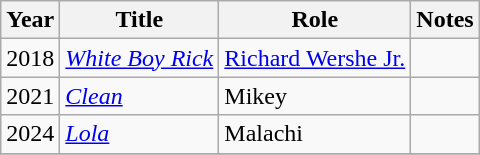<table class="wikitable sortable">
<tr>
<th>Year</th>
<th>Title</th>
<th>Role</th>
<th class="unsortable">Notes</th>
</tr>
<tr>
<td>2018</td>
<td><em><a href='#'>White Boy Rick</a></em></td>
<td><a href='#'>Richard Wershe Jr.</a></td>
<td></td>
</tr>
<tr>
<td>2021</td>
<td><em><a href='#'>Clean</a></em></td>
<td>Mikey</td>
<td></td>
</tr>
<tr>
<td>2024</td>
<td><em><a href='#'>Lola</a></em></td>
<td>Malachi</td>
<td></td>
</tr>
<tr>
</tr>
</table>
